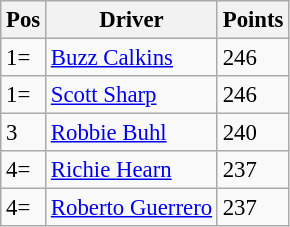<table class="wikitable" style="font-size: 95%;">
<tr>
<th>Pos</th>
<th>Driver</th>
<th>Points</th>
</tr>
<tr>
<td>1=</td>
<td> <a href='#'>Buzz Calkins</a></td>
<td>246</td>
</tr>
<tr>
<td>1=</td>
<td> <a href='#'>Scott Sharp</a></td>
<td>246</td>
</tr>
<tr>
<td>3</td>
<td> <a href='#'>Robbie Buhl</a></td>
<td>240</td>
</tr>
<tr>
<td>4=</td>
<td> <a href='#'>Richie Hearn</a></td>
<td>237</td>
</tr>
<tr>
<td>4=</td>
<td> <a href='#'>Roberto Guerrero</a></td>
<td>237</td>
</tr>
</table>
